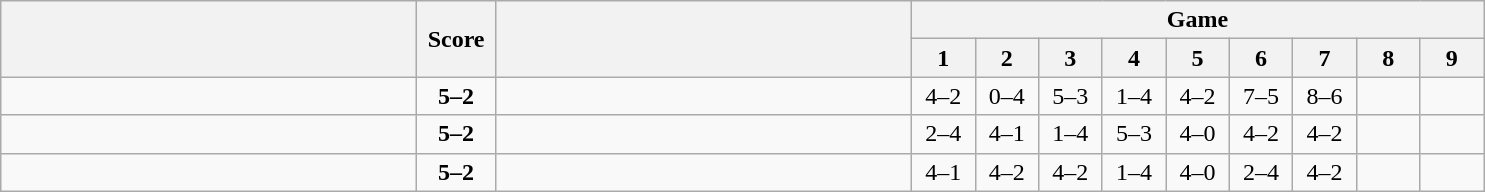<table class="wikitable" style="text-align: center;">
<tr>
<th rowspan=2 align="right" width="270"></th>
<th rowspan=2 width="45">Score</th>
<th rowspan=2 align="left" width="270"></th>
<th colspan=9>Game</th>
</tr>
<tr>
<th width="35">1</th>
<th width="35">2</th>
<th width="35">3</th>
<th width="35">4</th>
<th width="35">5</th>
<th width="35">6</th>
<th width="35">7</th>
<th width="35">8</th>
<th width="35">9</th>
</tr>
<tr>
<td align=left><strong><br></strong></td>
<td align=center><strong>5–2</strong></td>
<td align=left><br></td>
<td>4–2</td>
<td>0–4</td>
<td>5–3</td>
<td>1–4</td>
<td>4–2</td>
<td>7–5</td>
<td>8–6</td>
<td></td>
<td></td>
</tr>
<tr>
<td align=left><strong><br></strong></td>
<td align=center><strong>5–2</strong></td>
<td align=left><br></td>
<td>2–4</td>
<td>4–1</td>
<td>1–4</td>
<td>5–3</td>
<td>4–0</td>
<td>4–2</td>
<td>4–2</td>
<td></td>
<td></td>
</tr>
<tr>
<td align=left><strong><br></strong></td>
<td align=center><strong>5–2</strong></td>
<td align=left><br></td>
<td>4–1</td>
<td>4–2</td>
<td>4–2</td>
<td>1–4</td>
<td>4–0</td>
<td>2–4</td>
<td>4–2</td>
<td></td>
<td></td>
</tr>
</table>
